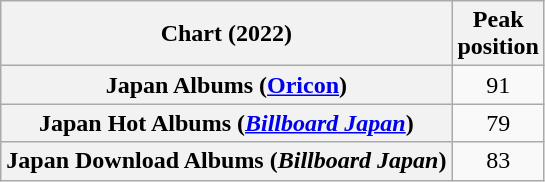<table class="wikitable sortable plainrowheaders" style="text-align:center;">
<tr>
<th scope="col">Chart (2022)</th>
<th scope="col">Peak<br>position</th>
</tr>
<tr>
<th scope="row">Japan Albums (<a href='#'>Oricon</a>)</th>
<td>91</td>
</tr>
<tr>
<th scope="row">Japan Hot Albums (<em><a href='#'>Billboard Japan</a></em>)</th>
<td>79</td>
</tr>
<tr>
<th scope="row">Japan Download Albums (<em>Billboard Japan</em>)</th>
<td>83</td>
</tr>
</table>
